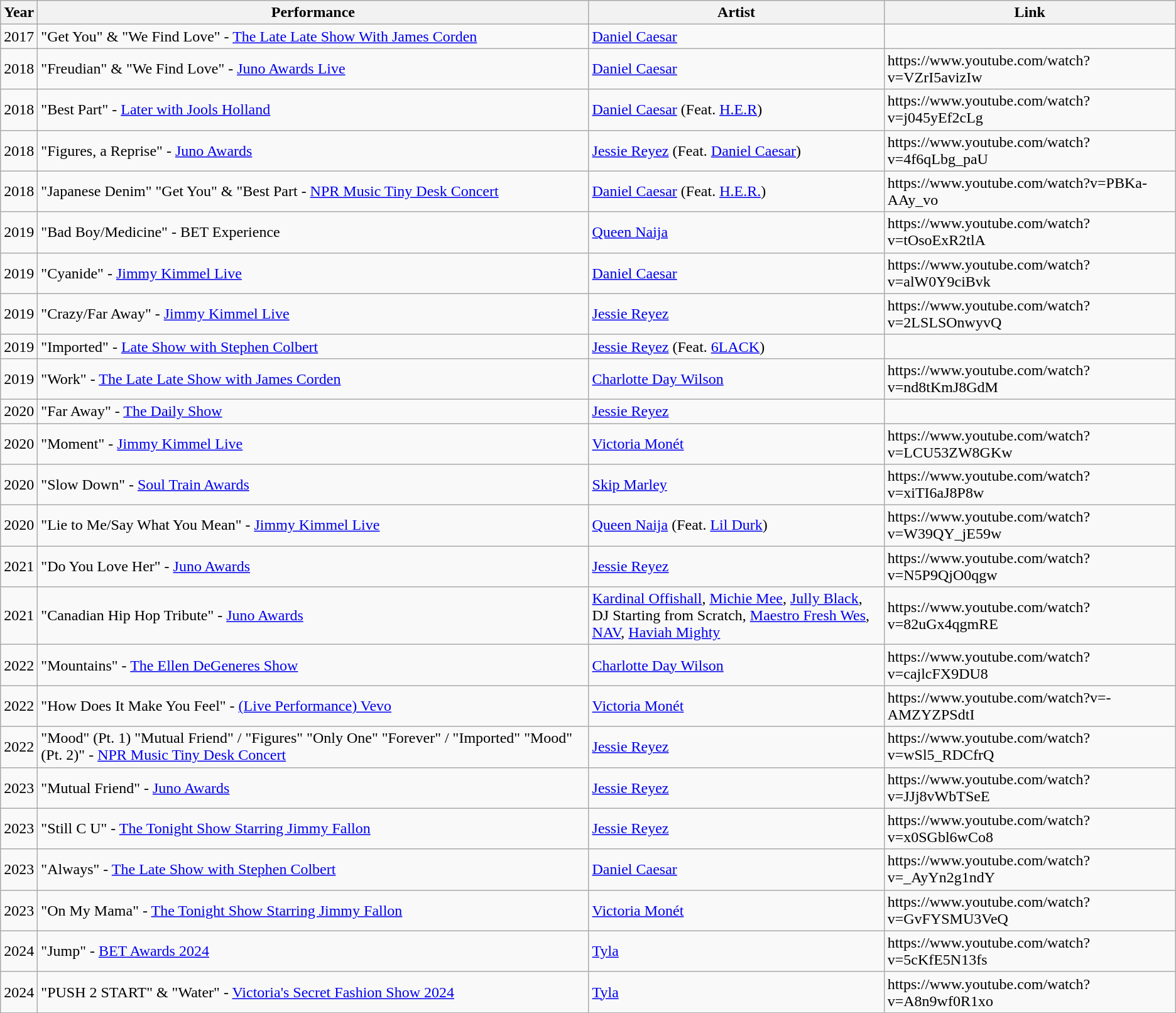<table class="wikitable">
<tr>
<th>Year</th>
<th>Performance</th>
<th>Artist</th>
<th>Link</th>
</tr>
<tr>
<td>2017</td>
<td>"Get You" & "We Find Love" - <a href='#'>The Late Late Show With James Corden</a></td>
<td><a href='#'>Daniel Caesar</a></td>
<td></td>
</tr>
<tr>
<td>2018</td>
<td>"Freudian" & "We Find Love" - <a href='#'>Juno Awards Live</a></td>
<td><a href='#'>Daniel Caesar</a></td>
<td>https://www.youtube.com/watch?v=VZrI5avizIw</td>
</tr>
<tr>
<td>2018</td>
<td>"Best Part" - <a href='#'>Later with Jools Holland</a></td>
<td><a href='#'>Daniel Caesar</a> (Feat. <a href='#'>H.E.R</a>)</td>
<td>https://www.youtube.com/watch?v=j045yEf2cLg</td>
</tr>
<tr>
<td>2018</td>
<td>"Figures, a Reprise" - <a href='#'>Juno Awards</a></td>
<td><a href='#'>Jessie Reyez</a> (Feat. <a href='#'>Daniel Caesar</a>)</td>
<td>https://www.youtube.com/watch?v=4f6qLbg_paU</td>
</tr>
<tr>
<td>2018</td>
<td>"Japanese Denim" "Get You" & "Best Part - <a href='#'>NPR Music Tiny Desk Concert</a></td>
<td><a href='#'>Daniel Caesar</a> (Feat. <a href='#'>H.E.R.</a>)</td>
<td>https://www.youtube.com/watch?v=PBKa-AAy_vo</td>
</tr>
<tr>
<td>2019</td>
<td>"Bad Boy/Medicine" - BET Experience</td>
<td><a href='#'>Queen Naija</a></td>
<td>https://www.youtube.com/watch?v=tOsoExR2tlA</td>
</tr>
<tr>
<td>2019</td>
<td>"Cyanide" - <a href='#'>Jimmy Kimmel Live</a></td>
<td><a href='#'>Daniel Caesar</a></td>
<td>https://www.youtube.com/watch?v=alW0Y9ciBvk</td>
</tr>
<tr>
<td>2019</td>
<td>"Crazy/Far Away" - <a href='#'>Jimmy Kimmel Live</a></td>
<td><a href='#'>Jessie Reyez</a></td>
<td>https://www.youtube.com/watch?v=2LSLSOnwyvQ</td>
</tr>
<tr>
<td>2019</td>
<td>"Imported" - <a href='#'>Late Show with Stephen Colbert</a></td>
<td><a href='#'>Jessie Reyez</a> (Feat. <a href='#'>6LACK</a>)</td>
<td></td>
</tr>
<tr>
<td>2019</td>
<td>"Work" - <a href='#'>The Late Late Show with James Corden</a></td>
<td><a href='#'>Charlotte Day Wilson</a></td>
<td>https://www.youtube.com/watch?v=nd8tKmJ8GdM</td>
</tr>
<tr>
<td>2020</td>
<td>"Far Away" - <a href='#'>The Daily Show</a></td>
<td><a href='#'>Jessie Reyez</a></td>
<td></td>
</tr>
<tr>
<td>2020</td>
<td>"Moment" - <a href='#'>Jimmy Kimmel Live</a></td>
<td><a href='#'>Victoria Monét</a></td>
<td>https://www.youtube.com/watch?v=LCU53ZW8GKw</td>
</tr>
<tr>
<td>2020</td>
<td>"Slow Down" - <a href='#'>Soul Train Awards</a></td>
<td><a href='#'>Skip Marley</a></td>
<td>https://www.youtube.com/watch?v=xiTI6aJ8P8w</td>
</tr>
<tr>
<td>2020</td>
<td>"Lie to Me/Say What You Mean" - <a href='#'>Jimmy Kimmel Live</a></td>
<td><a href='#'>Queen Naija</a> (Feat. <a href='#'>Lil Durk</a>)</td>
<td>https://www.youtube.com/watch?v=W39QY_jE59w</td>
</tr>
<tr>
<td>2021</td>
<td>"Do You Love Her" - <a href='#'>Juno Awards</a></td>
<td><a href='#'>Jessie Reyez</a></td>
<td>https://www.youtube.com/watch?v=N5P9QjO0qgw</td>
</tr>
<tr>
<td>2021</td>
<td>"Canadian Hip Hop Tribute" - <a href='#'>Juno Awards</a></td>
<td><a href='#'>Kardinal Offishall</a>, <a href='#'>Michie Mee</a>, <a href='#'>Jully Black</a>,<br>DJ Starting from Scratch, <a href='#'>Maestro Fresh Wes</a>, <a href='#'>NAV</a>, <a href='#'>Haviah Mighty</a></td>
<td>https://www.youtube.com/watch?v=82uGx4qgmRE</td>
</tr>
<tr>
<td>2022</td>
<td>"Mountains" - <a href='#'>The Ellen DeGeneres Show</a></td>
<td><a href='#'>Charlotte Day Wilson</a></td>
<td>https://www.youtube.com/watch?v=cajlcFX9DU8</td>
</tr>
<tr>
<td>2022</td>
<td>"How Does It Make You Feel" - <a href='#'>(Live Performance) Vevo</a></td>
<td><a href='#'>Victoria Monét</a></td>
<td>https://www.youtube.com/watch?v=-AMZYZPSdtI</td>
</tr>
<tr>
<td>2022</td>
<td>"Mood" (Pt. 1) "Mutual Friend" / "Figures" "Only One" "Forever" / "Imported" "Mood" (Pt. 2)" - <a href='#'>NPR Music Tiny Desk Concert</a></td>
<td><a href='#'>Jessie Reyez</a></td>
<td>https://www.youtube.com/watch?v=wSl5_RDCfrQ</td>
</tr>
<tr>
<td>2023</td>
<td>"Mutual Friend" - <a href='#'>Juno Awards</a></td>
<td><a href='#'>Jessie Reyez</a></td>
<td>https://www.youtube.com/watch?v=JJj8vWbTSeE</td>
</tr>
<tr>
<td>2023</td>
<td>"Still C U" - <a href='#'>The Tonight Show Starring Jimmy Fallon</a></td>
<td><a href='#'>Jessie Reyez</a></td>
<td>https://www.youtube.com/watch?v=x0SGbl6wCo8</td>
</tr>
<tr>
<td>2023</td>
<td>"Always" - <a href='#'>The Late Show with Stephen Colbert</a></td>
<td><a href='#'>Daniel Caesar</a></td>
<td>https://www.youtube.com/watch?v=_AyYn2g1ndY</td>
</tr>
<tr>
<td>2023</td>
<td>"On My Mama" - <a href='#'>The Tonight Show Starring Jimmy Fallon</a></td>
<td><a href='#'>Victoria Monét</a></td>
<td>https://www.youtube.com/watch?v=GvFYSMU3VeQ</td>
</tr>
<tr>
<td>2024</td>
<td>"Jump" - <a href='#'>BET Awards 2024</a></td>
<td><a href='#'>Tyla</a></td>
<td>https://www.youtube.com/watch?v=5cKfE5N13fs</td>
</tr>
<tr>
<td>2024</td>
<td>"PUSH 2 START" & "Water" - <a href='#'>Victoria's Secret Fashion Show 2024</a></td>
<td><a href='#'>Tyla</a></td>
<td>https://www.youtube.com/watch?v=A8n9wf0R1xo</td>
</tr>
</table>
